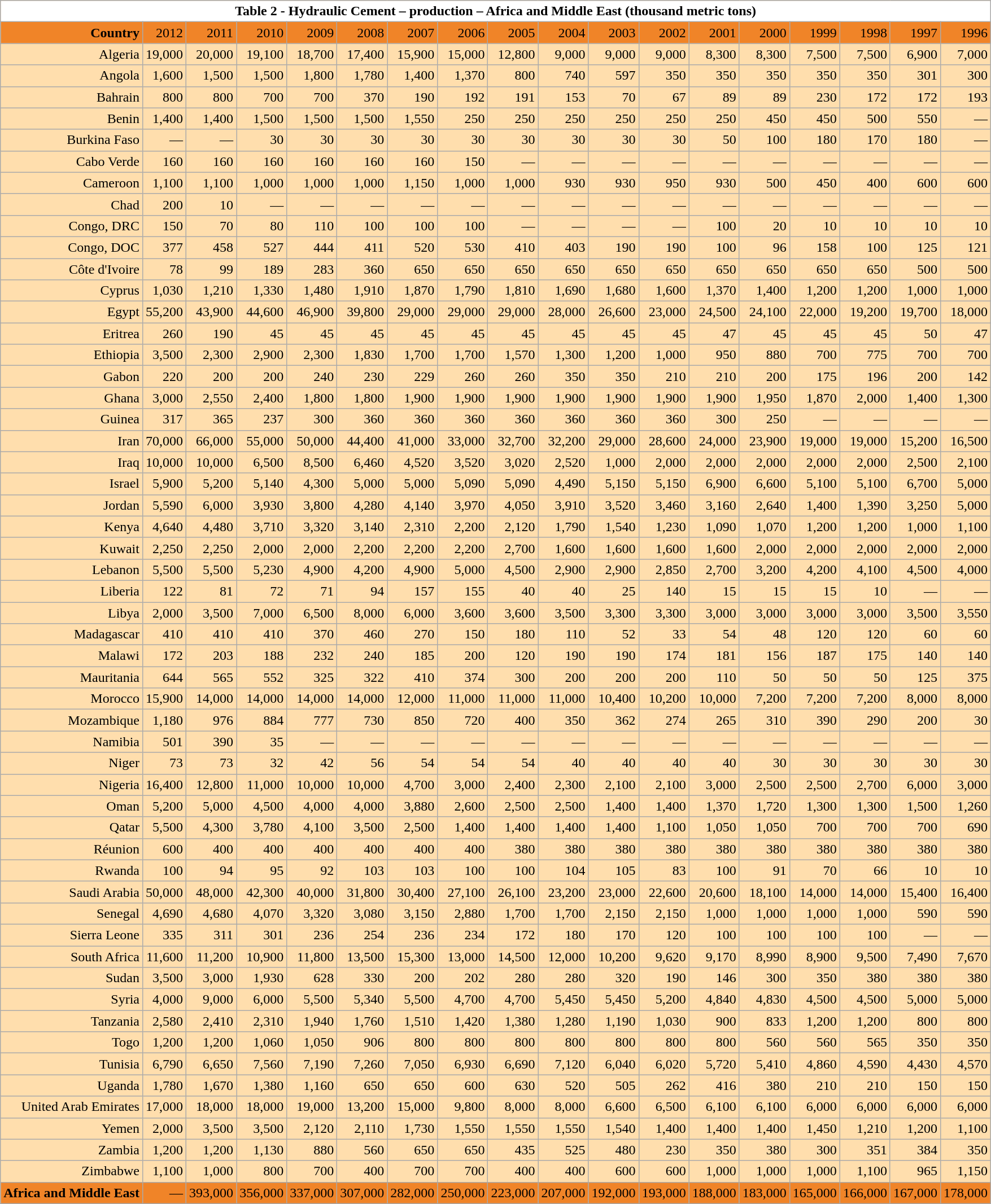<table class="wikitable sortable" style="background-color:NavajoWhite; text-align:right;">
<tr>
<th style="background-color:white;" colspan=18>Table 2 - Hydraulic Cement – production – Africa and Middle East (thousand metric tons)</th>
</tr>
<tr style="background-color:#f08428;">
<td><strong>Country</strong></td>
<td>2012</td>
<td>2011</td>
<td>2010</td>
<td>2009</td>
<td>2008</td>
<td>2007</td>
<td>2006</td>
<td>2005</td>
<td>2004</td>
<td>2003</td>
<td>2002</td>
<td>2001</td>
<td>2000</td>
<td>1999</td>
<td>1998</td>
<td>1997</td>
<td>1996</td>
</tr>
<tr>
<td>Algeria</td>
<td>19,000</td>
<td>20,000</td>
<td>19,100</td>
<td>18,700</td>
<td>17,400</td>
<td>15,900</td>
<td>15,000</td>
<td>12,800</td>
<td>9,000</td>
<td>9,000</td>
<td>9,000</td>
<td>8,300</td>
<td>8,300</td>
<td>7,500</td>
<td>7,500</td>
<td>6,900</td>
<td>7,000</td>
</tr>
<tr>
<td>Angola</td>
<td>1,600</td>
<td>1,500</td>
<td>1,500</td>
<td>1,800</td>
<td>1,780</td>
<td>1,400</td>
<td>1,370</td>
<td>800</td>
<td>740</td>
<td>597</td>
<td>350</td>
<td>350</td>
<td>350</td>
<td>350</td>
<td>350</td>
<td>301</td>
<td>300</td>
</tr>
<tr>
<td>Bahrain</td>
<td>800</td>
<td>800</td>
<td>700</td>
<td>700</td>
<td>370</td>
<td>190</td>
<td>192</td>
<td>191</td>
<td>153</td>
<td>70</td>
<td>67</td>
<td>89</td>
<td>89</td>
<td>230</td>
<td>172</td>
<td>172</td>
<td>193</td>
</tr>
<tr>
<td>Benin</td>
<td>1,400</td>
<td>1,400</td>
<td>1,500</td>
<td>1,500</td>
<td>1,500</td>
<td>1,550</td>
<td>250</td>
<td>250</td>
<td>250</td>
<td>250</td>
<td>250</td>
<td>250</td>
<td>450</td>
<td>450</td>
<td>500</td>
<td>550</td>
<td>—</td>
</tr>
<tr style="display:none;">
<td>Botswana</td>
<td>—</td>
<td>—</td>
<td>—</td>
<td>—</td>
<td>—</td>
<td>—</td>
<td>—</td>
<td>—</td>
<td>—</td>
<td>—</td>
<td>—</td>
<td>—</td>
<td>—</td>
<td>—</td>
<td>—</td>
<td>—</td>
<td>—</td>
</tr>
<tr>
<td>Burkina Faso</td>
<td>—</td>
<td>—</td>
<td>30</td>
<td>30</td>
<td>30</td>
<td>30</td>
<td>30</td>
<td>30</td>
<td>30</td>
<td>30</td>
<td>30</td>
<td>50</td>
<td>100</td>
<td>180</td>
<td>170</td>
<td>180</td>
<td>—</td>
</tr>
<tr style="display:none;">
<td>Burundi</td>
<td>70</td>
<td>35</td>
<td>—</td>
<td>—</td>
<td>—</td>
<td>—</td>
<td>—</td>
<td>—</td>
<td>—</td>
<td>—</td>
<td>—</td>
<td>—</td>
<td>—</td>
<td>—</td>
<td>—</td>
<td>—</td>
<td>—</td>
</tr>
<tr>
<td>Cabo Verde</td>
<td>160</td>
<td>160</td>
<td>160</td>
<td>160</td>
<td>160</td>
<td>160</td>
<td>150</td>
<td>—</td>
<td>—</td>
<td>—</td>
<td>—</td>
<td>—</td>
<td>—</td>
<td>—</td>
<td>—</td>
<td>—</td>
<td>—</td>
</tr>
<tr>
<td>Cameroon</td>
<td>1,100</td>
<td>1,100</td>
<td>1,000</td>
<td>1,000</td>
<td>1,000</td>
<td>1,150</td>
<td>1,000</td>
<td>1,000</td>
<td>930</td>
<td>930</td>
<td>950</td>
<td>930</td>
<td>500</td>
<td>450</td>
<td>400</td>
<td>600</td>
<td>600</td>
</tr>
<tr style="display:none;">
<td data-sort-value="Central African Republic">Central African Republic</td>
<td>—</td>
<td>—</td>
<td>—</td>
<td>—</td>
<td>—</td>
<td>—</td>
<td>—</td>
<td>—</td>
<td>—</td>
<td>—</td>
<td>—</td>
<td>—</td>
<td>—</td>
<td>—</td>
<td>—</td>
<td>—</td>
<td>—</td>
</tr>
<tr>
<td>Chad</td>
<td>200</td>
<td>10</td>
<td>—</td>
<td>—</td>
<td>—</td>
<td>—</td>
<td>—</td>
<td>—</td>
<td>—</td>
<td>—</td>
<td>—</td>
<td>—</td>
<td>—</td>
<td>—</td>
<td>—</td>
<td>—</td>
<td>—</td>
</tr>
<tr style="display:none;">
<td>Comoros</td>
<td>—</td>
<td>—</td>
<td>—</td>
<td>—</td>
<td>—</td>
<td>—</td>
<td>—</td>
<td>—</td>
<td>—</td>
<td>—</td>
<td>—</td>
<td>—</td>
<td>—</td>
<td>—</td>
<td>—</td>
<td>—</td>
<td>—</td>
</tr>
<tr>
<td>Congo, DRC</td>
<td>150</td>
<td>70</td>
<td>80</td>
<td>110</td>
<td>100</td>
<td>100</td>
<td>100</td>
<td>—</td>
<td>—</td>
<td>—</td>
<td>—</td>
<td>100</td>
<td>20</td>
<td>10</td>
<td>10</td>
<td>10</td>
<td>10</td>
</tr>
<tr>
<td>Congo, DOC</td>
<td>377</td>
<td>458</td>
<td>527</td>
<td>444</td>
<td>411</td>
<td>520</td>
<td>530</td>
<td>410</td>
<td>403</td>
<td>190</td>
<td>190</td>
<td>100</td>
<td>96</td>
<td>158</td>
<td>100</td>
<td>125</td>
<td>121</td>
</tr>
<tr>
<td>Côte d'Ivoire</td>
<td>78</td>
<td>99</td>
<td>189</td>
<td>283</td>
<td>360</td>
<td>650</td>
<td>650</td>
<td>650</td>
<td>650</td>
<td>650</td>
<td>650</td>
<td>650</td>
<td>650</td>
<td>650</td>
<td>650</td>
<td>500</td>
<td>500</td>
</tr>
<tr>
<td>Cyprus</td>
<td>1,030</td>
<td>1,210</td>
<td>1,330</td>
<td>1,480</td>
<td>1,910</td>
<td>1,870</td>
<td>1,790</td>
<td>1,810</td>
<td>1,690</td>
<td>1,680</td>
<td>1,600</td>
<td>1,370</td>
<td>1,400</td>
<td>1,200</td>
<td>1,200</td>
<td>1,000</td>
<td>1,000</td>
</tr>
<tr style="display:none;">
<td>Djibouti</td>
<td>—</td>
<td>—</td>
<td>—</td>
<td>—</td>
<td>—</td>
<td>—</td>
<td>—</td>
<td>—</td>
<td>—</td>
<td>—</td>
<td>—</td>
<td>—</td>
<td>—</td>
<td>—</td>
<td>—</td>
<td>—</td>
<td>—</td>
</tr>
<tr>
<td>Egypt</td>
<td>55,200</td>
<td>43,900</td>
<td>44,600</td>
<td>46,900</td>
<td>39,800</td>
<td>29,000</td>
<td>29,000</td>
<td>29,000</td>
<td>28,000</td>
<td>26,600</td>
<td>23,000</td>
<td>24,500</td>
<td>24,100</td>
<td>22,000</td>
<td>19,200</td>
<td>19,700</td>
<td>18,000</td>
</tr>
<tr style="display:none;">
<td>Equatorial Guinea</td>
<td>—</td>
<td>—</td>
<td>—</td>
<td>—</td>
<td>—</td>
<td>—</td>
<td>—</td>
<td>—</td>
<td>—</td>
<td>—</td>
<td>—</td>
<td>—</td>
<td>—</td>
<td>—</td>
<td>—</td>
<td>—</td>
<td>—</td>
</tr>
<tr>
<td>Eritrea</td>
<td>260</td>
<td>190</td>
<td>45</td>
<td>45</td>
<td>45</td>
<td>45</td>
<td>45</td>
<td>45</td>
<td>45</td>
<td>45</td>
<td>45</td>
<td>47</td>
<td>45</td>
<td>45</td>
<td>45</td>
<td>50</td>
<td>47</td>
</tr>
<tr>
<td>Ethiopia</td>
<td>3,500</td>
<td>2,300</td>
<td>2,900</td>
<td>2,300</td>
<td>1,830</td>
<td>1,700</td>
<td>1,700</td>
<td>1,570</td>
<td>1,300</td>
<td>1,200</td>
<td>1,000</td>
<td>950</td>
<td>880</td>
<td>700</td>
<td>775</td>
<td>700</td>
<td>700</td>
</tr>
<tr>
<td>Gabon</td>
<td>220</td>
<td>200</td>
<td>200</td>
<td>240</td>
<td>230</td>
<td>229</td>
<td>260</td>
<td>260</td>
<td>350</td>
<td>350</td>
<td>210</td>
<td>210</td>
<td>200</td>
<td>175</td>
<td>196</td>
<td>200</td>
<td>142</td>
</tr>
<tr style="display:none;">
<td data-sort-value=Gambia>The Gambia</td>
<td>—</td>
<td>—</td>
<td>—</td>
<td>—</td>
<td>—</td>
<td>—</td>
<td>—</td>
<td>—</td>
<td>—</td>
<td>—</td>
<td>—</td>
<td>—</td>
<td>—</td>
<td>—</td>
<td>—</td>
<td>—</td>
<td>—</td>
</tr>
<tr>
<td>Ghana</td>
<td>3,000</td>
<td>2,550</td>
<td>2,400</td>
<td>1,800</td>
<td>1,800</td>
<td>1,900</td>
<td>1,900</td>
<td>1,900</td>
<td>1,900</td>
<td>1,900</td>
<td>1,900</td>
<td>1,900</td>
<td>1,950</td>
<td>1,870</td>
<td>2,000</td>
<td>1,400</td>
<td>1,300</td>
</tr>
<tr>
<td>Guinea</td>
<td>317</td>
<td>365</td>
<td>237</td>
<td>300</td>
<td>360</td>
<td>360</td>
<td>360</td>
<td>360</td>
<td>360</td>
<td>360</td>
<td>360</td>
<td>300</td>
<td>250</td>
<td>—</td>
<td>—</td>
<td>—</td>
<td>—</td>
</tr>
<tr style="display:none;">
<td>Guinea-Bissau</td>
<td>—</td>
<td>—</td>
<td>—</td>
<td>—</td>
<td>—</td>
<td>—</td>
<td>—</td>
<td>—</td>
<td>—</td>
<td>—</td>
<td>—</td>
<td>—</td>
<td>—</td>
<td>—</td>
<td>—</td>
<td>—</td>
<td>—</td>
</tr>
<tr>
<td>Iran</td>
<td>70,000</td>
<td>66,000</td>
<td>55,000</td>
<td>50,000</td>
<td>44,400</td>
<td>41,000</td>
<td>33,000</td>
<td>32,700</td>
<td>32,200</td>
<td>29,000</td>
<td>28,600</td>
<td>24,000</td>
<td>23,900</td>
<td>19,000</td>
<td>19,000</td>
<td>15,200</td>
<td>16,500</td>
</tr>
<tr>
<td>Iraq</td>
<td>10,000</td>
<td>10,000</td>
<td>6,500</td>
<td>8,500</td>
<td>6,460</td>
<td>4,520</td>
<td>3,520</td>
<td>3,020</td>
<td>2,520</td>
<td>1,000</td>
<td>2,000</td>
<td>2,000</td>
<td>2,000</td>
<td>2,000</td>
<td>2,000</td>
<td>2,500</td>
<td>2,100</td>
</tr>
<tr>
<td>Israel</td>
<td>5,900</td>
<td>5,200</td>
<td>5,140</td>
<td>4,300</td>
<td>5,000</td>
<td>5,000</td>
<td>5,090</td>
<td>5,090</td>
<td>4,490</td>
<td>5,150</td>
<td>5,150</td>
<td>6,900</td>
<td>6,600</td>
<td>5,100</td>
<td>5,100</td>
<td>6,700</td>
<td>5,000</td>
</tr>
<tr>
<td>Jordan</td>
<td>5,590</td>
<td>6,000</td>
<td>3,930</td>
<td>3,800</td>
<td>4,280</td>
<td>4,140</td>
<td>3,970</td>
<td>4,050</td>
<td>3,910</td>
<td>3,520</td>
<td>3,460</td>
<td>3,160</td>
<td>2,640</td>
<td>1,400</td>
<td>1,390</td>
<td>3,250</td>
<td>5,000</td>
</tr>
<tr>
<td>Kenya</td>
<td>4,640</td>
<td>4,480</td>
<td>3,710</td>
<td>3,320</td>
<td>3,140</td>
<td>2,310</td>
<td>2,200</td>
<td>2,120</td>
<td>1,790</td>
<td>1,540</td>
<td>1,230</td>
<td>1,090</td>
<td>1,070</td>
<td>1,200</td>
<td>1,200</td>
<td>1,000</td>
<td>1,100</td>
</tr>
<tr>
<td>Kuwait</td>
<td>2,250</td>
<td>2,250</td>
<td>2,000</td>
<td>2,000</td>
<td>2,200</td>
<td>2,200</td>
<td>2,200</td>
<td>2,700</td>
<td>1,600</td>
<td>1,600</td>
<td>1,600</td>
<td>1,600</td>
<td>2,000</td>
<td>2,000</td>
<td>2,000</td>
<td>2,000</td>
<td>2,000</td>
</tr>
<tr>
<td>Lebanon</td>
<td>5,500</td>
<td>5,500</td>
<td>5,230</td>
<td>4,900</td>
<td>4,200</td>
<td>4,900</td>
<td>5,000</td>
<td>4,500</td>
<td>2,900</td>
<td>2,900</td>
<td>2,850</td>
<td>2,700</td>
<td>3,200</td>
<td>4,200</td>
<td>4,100</td>
<td>4,500</td>
<td>4,000</td>
</tr>
<tr style="display:none;">
<td>Lesotho</td>
<td>—</td>
<td>—</td>
<td>—</td>
<td>—</td>
<td>—</td>
<td>—</td>
<td>—</td>
<td>—</td>
<td>—</td>
<td>—</td>
<td>—</td>
<td>—</td>
<td>—</td>
<td>—</td>
<td>—</td>
<td>—</td>
<td>—</td>
</tr>
<tr>
<td>Liberia</td>
<td>122</td>
<td>81</td>
<td>72</td>
<td>71</td>
<td>94</td>
<td>157</td>
<td>155</td>
<td>40</td>
<td>40</td>
<td>25</td>
<td>140</td>
<td>15</td>
<td>15</td>
<td>15</td>
<td>10</td>
<td>—</td>
<td>—</td>
</tr>
<tr>
<td>Libya</td>
<td>2,000</td>
<td>3,500</td>
<td>7,000</td>
<td>6,500</td>
<td>8,000</td>
<td>6,000</td>
<td>3,600</td>
<td>3,600</td>
<td>3,500</td>
<td>3,300</td>
<td>3,300</td>
<td>3,000</td>
<td>3,000</td>
<td>3,000</td>
<td>3,000</td>
<td>3,500</td>
<td>3,550</td>
</tr>
<tr>
<td>Madagascar</td>
<td>410</td>
<td>410</td>
<td>410</td>
<td>370</td>
<td>460</td>
<td>270</td>
<td>150</td>
<td>180</td>
<td>110</td>
<td>52</td>
<td>33</td>
<td>54</td>
<td>48</td>
<td>120</td>
<td>120</td>
<td>60</td>
<td>60</td>
</tr>
<tr>
<td>Malawi</td>
<td>172</td>
<td>203</td>
<td>188</td>
<td>232</td>
<td>240</td>
<td>185</td>
<td>200</td>
<td>120</td>
<td>190</td>
<td>190</td>
<td>174</td>
<td>181</td>
<td>156</td>
<td>187</td>
<td>175</td>
<td>140</td>
<td>140</td>
</tr>
<tr style="display:none;">
<td>Mali</td>
<td>—</td>
<td>—</td>
<td>—</td>
<td>—</td>
<td>—</td>
<td>—</td>
<td>—</td>
<td>—</td>
<td>—</td>
<td>—</td>
<td>—</td>
<td>—</td>
<td>—</td>
<td>—</td>
<td>—</td>
<td>—</td>
<td>—</td>
</tr>
<tr>
<td>Mauritania</td>
<td>644</td>
<td>565</td>
<td>552</td>
<td>325</td>
<td>322</td>
<td>410</td>
<td>374</td>
<td>300</td>
<td>200</td>
<td>200</td>
<td>200</td>
<td>110</td>
<td>50</td>
<td>50</td>
<td>50</td>
<td>125</td>
<td>375</td>
</tr>
<tr style="display:none;">
<td>Mauritius</td>
<td>—</td>
<td>—</td>
<td>—</td>
<td>—</td>
<td>—</td>
<td>—</td>
<td>—</td>
<td>—</td>
<td>—</td>
<td>—</td>
<td>—</td>
<td>—</td>
<td>—</td>
<td>—</td>
<td>—</td>
<td>—</td>
<td>—</td>
</tr>
<tr>
<td>Morocco</td>
<td>15,900</td>
<td>14,000</td>
<td>14,000</td>
<td>14,000</td>
<td>14,000</td>
<td>12,000</td>
<td>11,000</td>
<td>11,000</td>
<td>11,000</td>
<td>10,400</td>
<td>10,200</td>
<td>10,000</td>
<td>7,200</td>
<td>7,200</td>
<td>7,200</td>
<td>8,000</td>
<td>8,000</td>
</tr>
<tr>
<td>Mozambique</td>
<td>1,180</td>
<td>976</td>
<td>884</td>
<td>777</td>
<td>730</td>
<td>850</td>
<td>720</td>
<td>400</td>
<td>350</td>
<td>362</td>
<td>274</td>
<td>265</td>
<td>310</td>
<td>390</td>
<td>290</td>
<td>200</td>
<td>30</td>
</tr>
<tr>
<td>Namibia</td>
<td>501</td>
<td>390</td>
<td>35</td>
<td>—</td>
<td>—</td>
<td>—</td>
<td>—</td>
<td>—</td>
<td>—</td>
<td>—</td>
<td>—</td>
<td>—</td>
<td>—</td>
<td>—</td>
<td>—</td>
<td>—</td>
<td>—</td>
</tr>
<tr>
<td>Niger</td>
<td>73</td>
<td>73</td>
<td>32</td>
<td>42</td>
<td>56</td>
<td>54</td>
<td>54</td>
<td>54</td>
<td>40</td>
<td>40</td>
<td>40</td>
<td>40</td>
<td>30</td>
<td>30</td>
<td>30</td>
<td>30</td>
<td>30</td>
</tr>
<tr>
<td>Nigeria</td>
<td>16,400</td>
<td>12,800</td>
<td>11,000</td>
<td>10,000</td>
<td>10,000</td>
<td>4,700</td>
<td>3,000</td>
<td>2,400</td>
<td>2,300</td>
<td>2,100</td>
<td>2,100</td>
<td>3,000</td>
<td>2,500</td>
<td>2,500</td>
<td>2,700</td>
<td>6,000</td>
<td>3,000</td>
</tr>
<tr>
<td>Oman</td>
<td>5,200</td>
<td>5,000</td>
<td>4,500</td>
<td>4,000</td>
<td>4,000</td>
<td>3,880</td>
<td>2,600</td>
<td>2,500</td>
<td>2,500</td>
<td>1,400</td>
<td>1,400</td>
<td>1,370</td>
<td>1,720</td>
<td>1,300</td>
<td>1,300</td>
<td>1,500</td>
<td>1,260</td>
</tr>
<tr>
<td>Qatar</td>
<td>5,500</td>
<td>4,300</td>
<td>3,780</td>
<td>4,100</td>
<td>3,500</td>
<td>2,500</td>
<td>1,400</td>
<td>1,400</td>
<td>1,400</td>
<td>1,400</td>
<td>1,100</td>
<td>1,050</td>
<td>1,050</td>
<td>700</td>
<td>700</td>
<td>700</td>
<td>690</td>
</tr>
<tr>
<td>Réunion</td>
<td>600</td>
<td>400</td>
<td>400</td>
<td>400</td>
<td>400</td>
<td>400</td>
<td>400</td>
<td>380</td>
<td>380</td>
<td>380</td>
<td>380</td>
<td>380</td>
<td>380</td>
<td>380</td>
<td>380</td>
<td>380</td>
<td>380</td>
</tr>
<tr>
<td>Rwanda</td>
<td>100</td>
<td>94</td>
<td>95</td>
<td>92</td>
<td>103</td>
<td>103</td>
<td>100</td>
<td>100</td>
<td>104</td>
<td>105</td>
<td>83</td>
<td>100</td>
<td>91</td>
<td>70</td>
<td>66</td>
<td>10</td>
<td>10</td>
</tr>
<tr style="display:none;">
<td>São Tomé e Príncipe</td>
<td>—</td>
<td>—</td>
<td>—</td>
<td>—</td>
<td>—</td>
<td>—</td>
<td>—</td>
<td>—</td>
<td>—</td>
<td>—</td>
<td>—</td>
<td>—</td>
<td>—</td>
<td>—</td>
<td>—</td>
<td>—</td>
<td>—</td>
</tr>
<tr>
<td>Saudi Arabia</td>
<td>50,000</td>
<td>48,000</td>
<td>42,300</td>
<td>40,000</td>
<td>31,800</td>
<td>30,400</td>
<td>27,100</td>
<td>26,100</td>
<td>23,200</td>
<td>23,000</td>
<td>22,600</td>
<td>20,600</td>
<td>18,100</td>
<td>14,000</td>
<td>14,000</td>
<td>15,400</td>
<td>16,400</td>
</tr>
<tr>
<td>Senegal</td>
<td>4,690</td>
<td>4,680</td>
<td>4,070</td>
<td>3,320</td>
<td>3,080</td>
<td>3,150</td>
<td>2,880</td>
<td>1,700</td>
<td>1,700</td>
<td>2,150</td>
<td>2,150</td>
<td>1,000</td>
<td>1,000</td>
<td>1,000</td>
<td>1,000</td>
<td>590</td>
<td>590</td>
</tr>
<tr style="display:none;">
<td>Seychelles</td>
<td>—</td>
<td>—</td>
<td>—</td>
<td>—</td>
<td>—</td>
<td>—</td>
<td>—</td>
<td>—</td>
<td>—</td>
<td>—</td>
<td>—</td>
<td>—</td>
<td>—</td>
<td>—</td>
<td>—</td>
<td>—</td>
<td>—</td>
</tr>
<tr>
<td>Sierra Leone</td>
<td>335</td>
<td>311</td>
<td>301</td>
<td>236</td>
<td>254</td>
<td>236</td>
<td>234</td>
<td>172</td>
<td>180</td>
<td>170</td>
<td>120</td>
<td>100</td>
<td>100</td>
<td>100</td>
<td>100</td>
<td>—</td>
<td>—</td>
</tr>
<tr style="display:none;">
<td>Somalia</td>
<td>—</td>
<td>—</td>
<td>—</td>
<td>—</td>
<td>—</td>
<td>—</td>
<td>—</td>
<td>—</td>
<td>—</td>
<td>—</td>
<td>—</td>
<td>—</td>
<td>—</td>
<td>—</td>
<td>—</td>
<td>30</td>
<td>30</td>
</tr>
<tr>
<td>South Africa</td>
<td>11,600</td>
<td>11,200</td>
<td>10,900</td>
<td>11,800</td>
<td>13,500</td>
<td>15,300</td>
<td>13,000</td>
<td>14,500</td>
<td>12,000</td>
<td>10,200</td>
<td>9,620</td>
<td>9,170</td>
<td>8,990</td>
<td>8,900</td>
<td>9,500</td>
<td>7,490</td>
<td>7,670</td>
</tr>
<tr style="display:none;">
<td>South Sudan</td>
<td>—</td>
<td>—</td>
<td>—</td>
<td>—</td>
<td>—</td>
<td>—</td>
<td>—</td>
<td>—</td>
<td>—</td>
<td>—</td>
<td>—</td>
<td>—</td>
<td>—</td>
<td>—</td>
<td>—</td>
<td>—</td>
<td>—</td>
</tr>
<tr>
<td>Sudan</td>
<td>3,500</td>
<td>3,000</td>
<td>1,930</td>
<td>628</td>
<td>330</td>
<td>200</td>
<td>202</td>
<td>280</td>
<td>280</td>
<td>320</td>
<td>190</td>
<td>146</td>
<td>300</td>
<td>350</td>
<td>380</td>
<td>380</td>
<td>380</td>
</tr>
<tr style="display:none;">
<td>Swaziland</td>
<td>—</td>
<td>—</td>
<td>—</td>
<td>—</td>
<td>—</td>
<td>—</td>
<td>—</td>
<td>—</td>
<td>—</td>
<td>—</td>
<td>—</td>
<td>—</td>
<td>—</td>
<td>—</td>
<td>—</td>
<td>—</td>
<td>—</td>
</tr>
<tr>
<td>Syria</td>
<td>4,000</td>
<td>9,000</td>
<td>6,000</td>
<td>5,500</td>
<td>5,340</td>
<td>5,500</td>
<td>4,700</td>
<td>4,700</td>
<td>5,450</td>
<td>5,450</td>
<td>5,200</td>
<td>4,840</td>
<td>4,830</td>
<td>4,500</td>
<td>4,500</td>
<td>5,000</td>
<td>5,000</td>
</tr>
<tr>
<td>Tanzania</td>
<td>2,580</td>
<td>2,410</td>
<td>2,310</td>
<td>1,940</td>
<td>1,760</td>
<td>1,510</td>
<td>1,420</td>
<td>1,380</td>
<td>1,280</td>
<td>1,190</td>
<td>1,030</td>
<td>900</td>
<td>833</td>
<td>1,200</td>
<td>1,200</td>
<td>800</td>
<td>800</td>
</tr>
<tr>
<td>Togo</td>
<td>1,200</td>
<td>1,200</td>
<td>1,060</td>
<td>1,050</td>
<td>906</td>
<td>800</td>
<td>800</td>
<td>800</td>
<td>800</td>
<td>800</td>
<td>800</td>
<td>800</td>
<td>560</td>
<td>560</td>
<td>565</td>
<td>350</td>
<td>350</td>
</tr>
<tr>
<td>Tunisia</td>
<td>6,790</td>
<td>6,650</td>
<td>7,560</td>
<td>7,190</td>
<td>7,260</td>
<td>7,050</td>
<td>6,930</td>
<td>6,690</td>
<td>7,120</td>
<td>6,040</td>
<td>6,020</td>
<td>5,720</td>
<td>5,410</td>
<td>4,860</td>
<td>4,590</td>
<td>4,430</td>
<td>4,570</td>
</tr>
<tr>
<td>Uganda</td>
<td>1,780</td>
<td>1,670</td>
<td>1,380</td>
<td>1,160</td>
<td>650</td>
<td>650</td>
<td>600</td>
<td>630</td>
<td>520</td>
<td>505</td>
<td>262</td>
<td>416</td>
<td>380</td>
<td>210</td>
<td>210</td>
<td>150</td>
<td>150</td>
</tr>
<tr>
<td data-sort-value="United Arab Emirates">United Arab Emirates</td>
<td>17,000</td>
<td>18,000</td>
<td>18,000</td>
<td>19,000</td>
<td>13,200</td>
<td>15,000</td>
<td>9,800</td>
<td>8,000</td>
<td>8,000</td>
<td>6,600</td>
<td>6,500</td>
<td>6,100</td>
<td>6,100</td>
<td>6,000</td>
<td>6,000</td>
<td>6,000</td>
<td>6,000</td>
</tr>
<tr style="display:none;">
<td>Western Sahara</td>
<td>—</td>
<td>—</td>
<td>—</td>
<td>—</td>
<td>—</td>
<td>—</td>
<td>—</td>
<td>—</td>
<td>—</td>
<td>—</td>
<td>—</td>
<td>—</td>
<td>—</td>
<td>—</td>
<td>—</td>
<td>—</td>
<td>—</td>
</tr>
<tr>
<td>Yemen</td>
<td>2,000</td>
<td>3,500</td>
<td>3,500</td>
<td>2,120</td>
<td>2,110</td>
<td>1,730</td>
<td>1,550</td>
<td>1,550</td>
<td>1,550</td>
<td>1,540</td>
<td>1,400</td>
<td>1,400</td>
<td>1,400</td>
<td>1,450</td>
<td>1,210</td>
<td>1,200</td>
<td>1,100</td>
</tr>
<tr>
<td>Zambia</td>
<td>1,200</td>
<td>1,200</td>
<td>1,130</td>
<td>880</td>
<td>560</td>
<td>650</td>
<td>650</td>
<td>435</td>
<td>525</td>
<td>480</td>
<td>230</td>
<td>350</td>
<td>380</td>
<td>300</td>
<td>351</td>
<td>384</td>
<td>350</td>
</tr>
<tr>
<td>Zimbabwe</td>
<td>1,100</td>
<td>1,000</td>
<td>800</td>
<td>700</td>
<td>400</td>
<td>700</td>
<td>700</td>
<td>400</td>
<td>400</td>
<td>600</td>
<td>600</td>
<td>1,000</td>
<td>1,000</td>
<td>1,000</td>
<td>1,100</td>
<td>965</td>
<td>1,150</td>
</tr>
<tr style="background-color:#f08428;">
<td><strong>Africa and Middle East</strong></td>
<td>—</td>
<td>393,000</td>
<td>356,000</td>
<td>337,000</td>
<td>307,000</td>
<td>282,000</td>
<td>250,000</td>
<td>223,000</td>
<td>207,000</td>
<td>192,000</td>
<td>193,000</td>
<td>188,000</td>
<td>183,000</td>
<td>165,000</td>
<td>166,000</td>
<td>167,000</td>
<td>178,000</td>
</tr>
</table>
